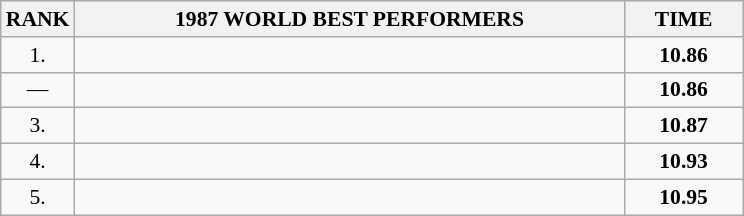<table class="wikitable" style="border-collapse: collapse; font-size: 90%;">
<tr>
<th>RANK</th>
<th align="center" style="width: 25em">1987 WORLD BEST PERFORMERS</th>
<th align="center" style="width: 5em">TIME</th>
</tr>
<tr>
<td align="center">1.</td>
<td></td>
<td align="center"><strong>10.86</strong></td>
</tr>
<tr>
<td align="center">—</td>
<td></td>
<td align="center"><strong>10.86</strong></td>
</tr>
<tr>
<td align="center">3.</td>
<td></td>
<td align="center"><strong>10.87</strong></td>
</tr>
<tr>
<td align="center">4.</td>
<td></td>
<td align="center"><strong>10.93</strong></td>
</tr>
<tr>
<td align="center">5.</td>
<td></td>
<td align="center"><strong>10.95</strong></td>
</tr>
</table>
